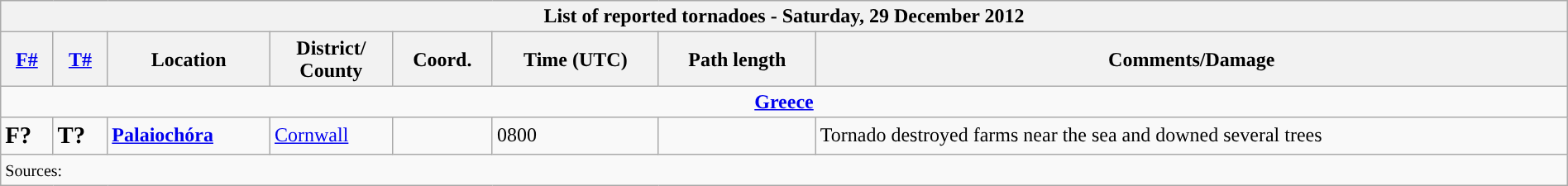<table class="wikitable collapsible" width="100%">
<tr>
<th colspan="8">List of reported tornadoes - Saturday, 29 December 2012</th>
</tr>
<tr>
<th><a href='#'>F#</a></th>
<th><a href='#'>T#</a></th>
<th>Location</th>
<th>District/<br>County</th>
<th>Coord.</th>
<th>Time (UTC)</th>
<th>Path length</th>
<th>Comments/Damage</th>
</tr>
<tr>
<td colspan="8" align=center><strong><a href='#'>Greece</a></strong></td>
</tr>
<tr>
<td><big><strong>F?</strong></big></td>
<td><big><strong>T?</strong></big></td>
<td><strong><a href='#'>Palaiochóra</a></strong></td>
<td><a href='#'>Cornwall</a></td>
<td></td>
<td>0800</td>
<td></td>
<td>Tornado destroyed farms near the sea and downed several trees</td>
</tr>
<tr>
<td colspan="8"><small>Sources:  </small></td>
</tr>
</table>
